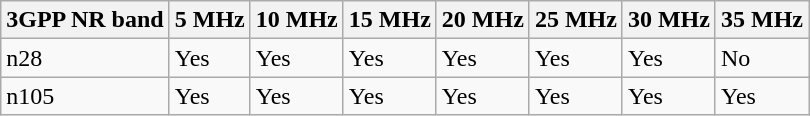<table class="wikitable">
<tr>
<th>3GPP NR band</th>
<th>5 MHz</th>
<th>10 MHz</th>
<th>15 MHz</th>
<th>20 MHz</th>
<th>25 MHz</th>
<th>30 MHz</th>
<th>35 MHz</th>
</tr>
<tr>
<td>n28</td>
<td>Yes</td>
<td>Yes</td>
<td>Yes</td>
<td>Yes</td>
<td>Yes</td>
<td>Yes</td>
<td>No</td>
</tr>
<tr>
<td>n105</td>
<td>Yes</td>
<td>Yes</td>
<td>Yes</td>
<td>Yes</td>
<td>Yes</td>
<td>Yes</td>
<td>Yes</td>
</tr>
</table>
